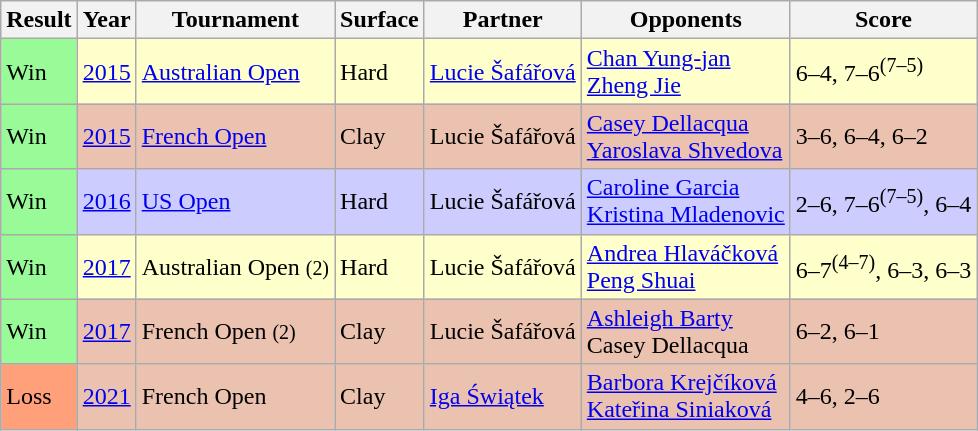<table class="sortable wikitable">
<tr>
<th>Result</th>
<th>Year</th>
<th>Tournament</th>
<th>Surface</th>
<th>Partner</th>
<th>Opponents</th>
<th class="unsortable">Score</th>
</tr>
<tr bgcolor=#FFFFCC>
<td bgcolor=98FB98>Win</td>
<td><a href='#'>2015</a></td>
<td><a href='#'>Australian Open</a></td>
<td>Hard</td>
<td> <a href='#'>Lucie Šafářová</a></td>
<td> <a href='#'>Chan Yung-jan</a> <br>  <a href='#'>Zheng Jie</a></td>
<td>6–4, 7–6<sup>(7–5)</sup></td>
</tr>
<tr style="background:#ebc2af;">
<td bgcolor=98FB98>Win</td>
<td><a href='#'>2015</a></td>
<td><a href='#'>French Open</a></td>
<td>Clay</td>
<td> Lucie Šafářová</td>
<td> <a href='#'>Casey Dellacqua</a> <br>  <a href='#'>Yaroslava Shvedova</a></td>
<td>3–6, 6–4, 6–2</td>
</tr>
<tr style="background:#ccccff;">
<td bgcolor=98FB98>Win</td>
<td><a href='#'>2016</a></td>
<td><a href='#'>US Open</a></td>
<td>Hard</td>
<td> Lucie Šafářová</td>
<td> <a href='#'>Caroline Garcia</a> <br>  <a href='#'>Kristina Mladenovic</a></td>
<td>2–6, 7–6<sup>(7–5)</sup>, 6–4</td>
</tr>
<tr bgcolor=#FFFFCC>
<td bgcolor=98FB98>Win</td>
<td><a href='#'>2017</a></td>
<td>Australian Open <small>(2)</small></td>
<td>Hard</td>
<td> Lucie Šafářová</td>
<td> <a href='#'>Andrea Hlaváčková</a> <br>  <a href='#'>Peng Shuai</a></td>
<td>6–7<sup>(4–7)</sup>, 6–3, 6–3</td>
</tr>
<tr bgcolor=ebc2af>
<td bgcolor=98FB98>Win</td>
<td><a href='#'>2017</a></td>
<td>French Open <small>(2)</small></td>
<td>Clay</td>
<td> Lucie Šafářová</td>
<td> <a href='#'>Ashleigh Barty</a> <br>  Casey Dellacqua</td>
<td>6–2, 6–1</td>
</tr>
<tr bgcolor=ebc2af>
<td bgcolor=FFA07A>Loss</td>
<td><a href='#'>2021</a></td>
<td>French Open</td>
<td>Clay</td>
<td> <a href='#'>Iga Świątek</a></td>
<td> <a href='#'>Barbora Krejčíková</a> <br>  <a href='#'>Kateřina Siniaková</a></td>
<td>4–6, 2–6</td>
</tr>
</table>
